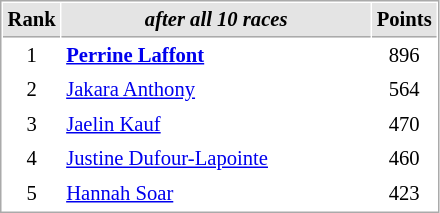<table cellspacing="1" cellpadding="3" style="border:1px solid #aaa; font-size:86%;">
<tr style="background:#e4e4e4;">
<th style="border-bottom:1px solid #aaa; width:10px;">Rank</th>
<th style="border-bottom:1px solid #aaa; width:200px;"><em>after all 10 races</em></th>
<th style="border-bottom:1px solid #aaa; width:20px;">Points</th>
</tr>
<tr>
<td align=center>1</td>
<td><strong> <a href='#'>Perrine Laffont</a></strong></td>
<td align=center>896</td>
</tr>
<tr>
<td align=center>2</td>
<td> <a href='#'>Jakara Anthony</a></td>
<td align=center>564</td>
</tr>
<tr>
<td align=center>3</td>
<td> <a href='#'>Jaelin Kauf</a></td>
<td align=center>470</td>
</tr>
<tr>
<td align=center>4</td>
<td> <a href='#'>Justine Dufour-Lapointe</a></td>
<td align=center>460</td>
</tr>
<tr>
<td align=center>5</td>
<td> <a href='#'>Hannah Soar</a></td>
<td align=center>423</td>
</tr>
</table>
